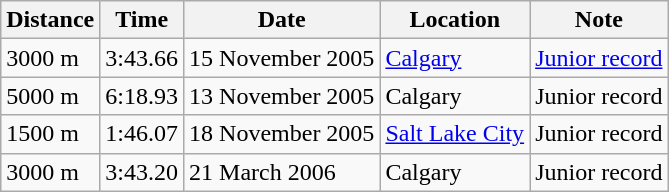<table class=wikitable>
<tr>
<th>Distance</th>
<th>Time</th>
<th>Date</th>
<th>Location</th>
<th>Note</th>
</tr>
<tr>
<td>3000 m</td>
<td>3:43.66</td>
<td>15 November 2005</td>
<td><a href='#'>Calgary</a></td>
<td><a href='#'>Junior record</a></td>
</tr>
<tr>
<td>5000 m</td>
<td>6:18.93</td>
<td>13 November 2005</td>
<td>Calgary</td>
<td>Junior record</td>
</tr>
<tr>
<td>1500 m</td>
<td>1:46.07</td>
<td>18 November 2005</td>
<td><a href='#'>Salt Lake City</a></td>
<td>Junior record</td>
</tr>
<tr>
<td>3000 m</td>
<td>3:43.20</td>
<td>21 March 2006</td>
<td>Calgary</td>
<td>Junior record</td>
</tr>
</table>
